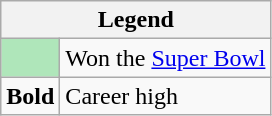<table class="wikitable">
<tr>
<th colspan="2">Legend</th>
</tr>
<tr>
<td style="background:#afe6ba;"></td>
<td>Won the <a href='#'>Super Bowl</a></td>
</tr>
<tr>
<td><strong>Bold</strong></td>
<td>Career high</td>
</tr>
</table>
